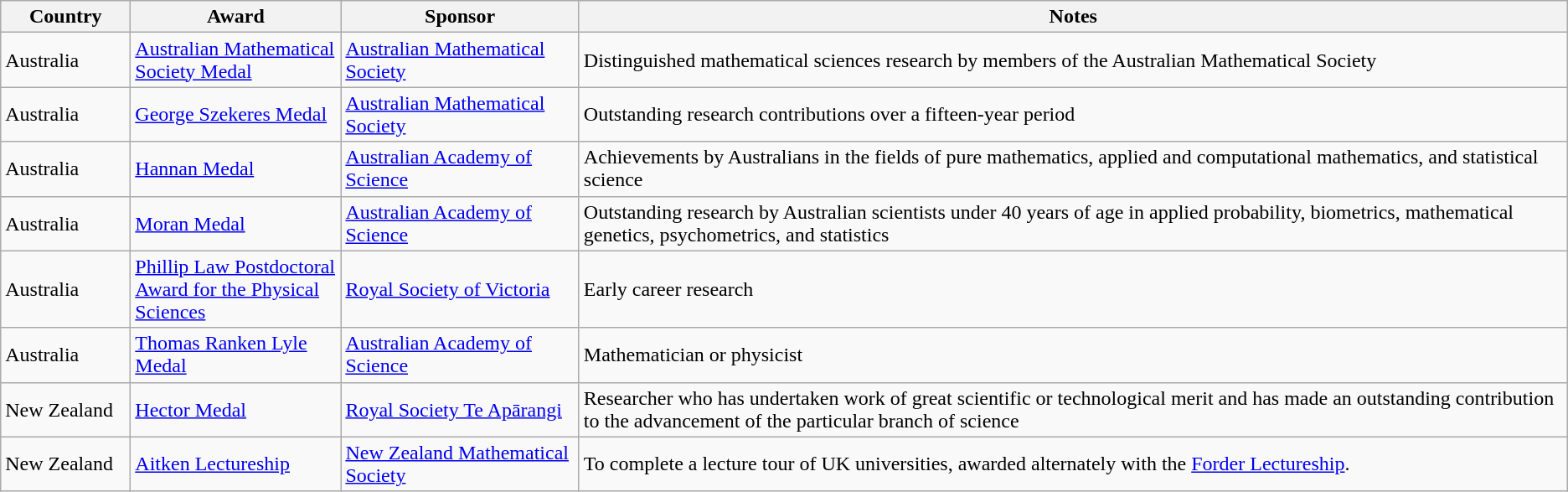<table Class="wikitable sortable">
<tr>
<th style="width:6em;">Country</th>
<th style="width:10em;">Award</th>
<th>Sponsor</th>
<th>Notes</th>
</tr>
<tr>
<td>Australia</td>
<td><a href='#'>Australian Mathematical Society Medal</a></td>
<td><a href='#'>Australian Mathematical Society</a></td>
<td>Distinguished mathematical sciences research by members of the Australian Mathematical Society</td>
</tr>
<tr>
<td>Australia</td>
<td><a href='#'>George Szekeres Medal</a></td>
<td><a href='#'>Australian Mathematical Society</a></td>
<td>Outstanding research contributions over a fifteen-year period</td>
</tr>
<tr>
<td>Australia</td>
<td><a href='#'>Hannan Medal</a></td>
<td><a href='#'>Australian Academy of Science</a></td>
<td>Achievements by Australians in the fields of pure mathematics, applied and computational mathematics, and statistical science</td>
</tr>
<tr>
<td>Australia</td>
<td><a href='#'>Moran Medal</a></td>
<td><a href='#'>Australian Academy of Science</a></td>
<td>Outstanding research by Australian scientists under 40 years of age in applied probability, biometrics, mathematical genetics, psychometrics, and statistics</td>
</tr>
<tr>
<td>Australia</td>
<td><a href='#'>Phillip Law Postdoctoral Award for the Physical Sciences</a></td>
<td><a href='#'>Royal Society of Victoria</a></td>
<td>Early career research</td>
</tr>
<tr>
<td>Australia</td>
<td><a href='#'>Thomas Ranken Lyle Medal</a></td>
<td><a href='#'>Australian Academy of Science</a></td>
<td>Mathematician or physicist</td>
</tr>
<tr>
<td>New Zealand</td>
<td><a href='#'>Hector Medal</a></td>
<td><a href='#'>Royal Society Te Apārangi</a></td>
<td>Researcher who has undertaken work of great scientific or technological merit and has made an outstanding contribution to the advancement of the particular branch of science</td>
</tr>
<tr>
<td>New Zealand</td>
<td><a href='#'>Aitken Lectureship</a></td>
<td><a href='#'>New Zealand Mathematical Society</a></td>
<td>To complete a lecture tour of UK universities, awarded alternately with the <a href='#'>Forder Lectureship</a>.</td>
</tr>
</table>
